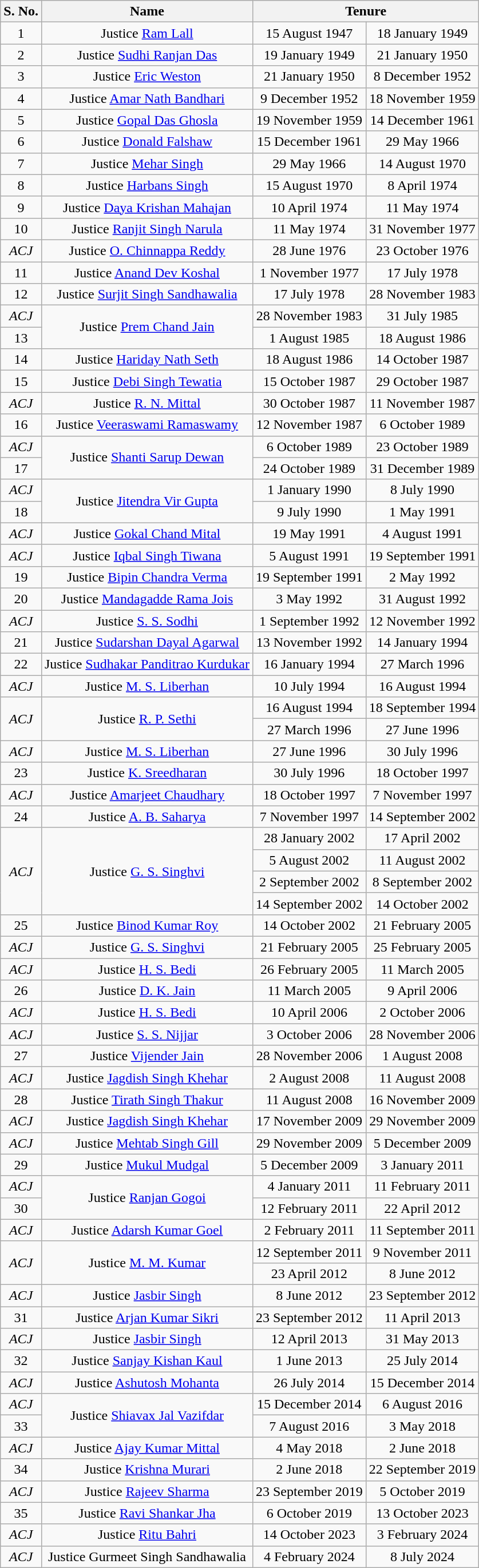<table class="wikitable" style="text-align:center">
<tr>
<th>S. No.</th>
<th>Name</th>
<th colspan=2>Tenure</th>
</tr>
<tr>
<td>1</td>
<td>Justice <a href='#'>Ram Lall</a></td>
<td>15 August 1947</td>
<td>18 January 1949</td>
</tr>
<tr>
<td>2</td>
<td>Justice <a href='#'>Sudhi Ranjan Das</a></td>
<td>19 January 1949</td>
<td>21 January 1950</td>
</tr>
<tr>
<td>3</td>
<td>Justice <a href='#'>Eric Weston</a></td>
<td>21 January 1950</td>
<td>8 December 1952</td>
</tr>
<tr>
<td>4</td>
<td>Justice <a href='#'>Amar Nath Bandhari</a></td>
<td>9 December 1952</td>
<td>18 November 1959</td>
</tr>
<tr>
<td>5</td>
<td>Justice <a href='#'>Gopal Das Ghosla</a></td>
<td>19 November 1959</td>
<td>14 December 1961</td>
</tr>
<tr>
<td>6</td>
<td>Justice <a href='#'>Donald Falshaw</a></td>
<td>15 December 1961</td>
<td>29 May 1966 <br></td>
</tr>
<tr>
<td>7</td>
<td>Justice <a href='#'>Mehar Singh</a></td>
<td>29 May 1966</td>
<td>14 August 1970</td>
</tr>
<tr>
<td>8</td>
<td>Justice <a href='#'>Harbans Singh</a></td>
<td>15 August 1970</td>
<td>8 April 1974</td>
</tr>
<tr>
<td>9</td>
<td>Justice <a href='#'>Daya Krishan Mahajan</a></td>
<td>10 April 1974</td>
<td>11 May 1974</td>
</tr>
<tr>
<td>10</td>
<td>Justice <a href='#'>Ranjit Singh Narula</a></td>
<td>11 May 1974</td>
<td>31 November 1977 <br></td>
</tr>
<tr>
<td><em>ACJ</em></td>
<td>Justice <a href='#'>O. Chinnappa Reddy</a><br></td>
<td>28 June 1976</td>
<td>23 October 1976</td>
</tr>
<tr>
<td>11</td>
<td>Justice <a href='#'>Anand Dev Koshal</a></td>
<td>1 November 1977</td>
<td>17 July 1978</td>
</tr>
<tr>
<td>12</td>
<td>Justice <a href='#'>Surjit Singh Sandhawalia</a></td>
<td>17 July 1978</td>
<td>28 November 1983</td>
</tr>
<tr>
<td><em>ACJ</em></td>
<td rowspan=2>Justice <a href='#'>Prem Chand Jain</a></td>
<td>28 November 1983</td>
<td>31 July 1985</td>
</tr>
<tr>
<td>13</td>
<td>1 August 1985</td>
<td>18 August 1986</td>
</tr>
<tr>
<td>14</td>
<td>Justice <a href='#'>Hariday Nath Seth</a></td>
<td>18 August 1986</td>
<td>14 October 1987</td>
</tr>
<tr>
<td>15</td>
<td>Justice <a href='#'>Debi Singh Tewatia</a></td>
<td>15 October 1987</td>
<td>29 October 1987</td>
</tr>
<tr>
<td><em>ACJ</em></td>
<td>Justice <a href='#'>R. N. Mittal</a></td>
<td>30 October 1987</td>
<td>11 November 1987</td>
</tr>
<tr>
<td>16</td>
<td>Justice <a href='#'>Veeraswami Ramaswamy</a></td>
<td>12 November 1987</td>
<td>6 October 1989</td>
</tr>
<tr>
<td><em>ACJ</em></td>
<td rowspan=2>Justice <a href='#'>Shanti Sarup Dewan</a></td>
<td>6 October 1989</td>
<td>23 October 1989</td>
</tr>
<tr>
<td>17</td>
<td>24 October 1989</td>
<td>31 December 1989</td>
</tr>
<tr>
<td><em>ACJ</em></td>
<td rowspan=2>Justice <a href='#'>Jitendra Vir Gupta</a></td>
<td>1 January 1990</td>
<td>8 July 1990</td>
</tr>
<tr>
<td>18</td>
<td>9 July 1990</td>
<td>1 May 1991 <br></td>
</tr>
<tr>
<td><em>ACJ</em></td>
<td>Justice <a href='#'>Gokal Chand Mital</a></td>
<td>19 May 1991</td>
<td>4 August 1991</td>
</tr>
<tr>
<td><em>ACJ</em></td>
<td>Justice <a href='#'>Iqbal Singh Tiwana</a></td>
<td>5 August 1991</td>
<td>19 September 1991</td>
</tr>
<tr>
<td>19</td>
<td>Justice <a href='#'>Bipin Chandra Verma</a></td>
<td>19 September 1991</td>
<td>2 May 1992</td>
</tr>
<tr>
<td>20</td>
<td>Justice <a href='#'>Mandagadde Rama Jois</a></td>
<td>3 May 1992</td>
<td>31 August 1992</td>
</tr>
<tr>
<td><em>ACJ</em></td>
<td>Justice <a href='#'>S. S. Sodhi</a></td>
<td>1 September 1992</td>
<td>12 November 1992</td>
</tr>
<tr>
<td>21</td>
<td>Justice <a href='#'>Sudarshan Dayal Agarwal</a></td>
<td>13 November 1992</td>
<td>14 January 1994</td>
</tr>
<tr>
<td>22</td>
<td>Justice <a href='#'>Sudhakar Panditrao Kurdukar</a></td>
<td>16 January 1994</td>
<td>27 March 1996</td>
</tr>
<tr>
<td><em>ACJ</em></td>
<td>Justice <a href='#'>M. S. Liberhan</a><br></td>
<td>10 July 1994</td>
<td>16 August 1994</td>
</tr>
<tr>
<td rowspan=2><em>ACJ</em></td>
<td rowspan=2>Justice <a href='#'>R. P. Sethi</a></td>
<td>16 August 1994<br></td>
<td>18 September 1994</td>
</tr>
<tr>
<td>27 March 1996</td>
<td>27 June 1996</td>
</tr>
<tr>
<td><em>ACJ</em></td>
<td>Justice <a href='#'>M. S. Liberhan</a></td>
<td>27 June 1996</td>
<td>30 July 1996</td>
</tr>
<tr>
<td>23</td>
<td>Justice <a href='#'>K. Sreedharan</a></td>
<td>30 July 1996</td>
<td>18 October 1997</td>
</tr>
<tr>
<td><em>ACJ</em></td>
<td>Justice <a href='#'>Amarjeet Chaudhary</a></td>
<td>18 October 1997</td>
<td>7 November 1997</td>
</tr>
<tr>
<td>24</td>
<td>Justice <a href='#'>A. B. Saharya</a></td>
<td>7 November 1997</td>
<td>14 September 2002</td>
</tr>
<tr>
<td rowspan=4><em>ACJ</em></td>
<td rowspan=4>Justice <a href='#'>G. S. Singhvi</a></td>
<td>28 January 2002</td>
<td>17 April 2002</td>
</tr>
<tr>
<td>5 August 2002</td>
<td>11 August 2002</td>
</tr>
<tr>
<td>2 September 2002</td>
<td>8 September 2002</td>
</tr>
<tr>
<td>14 September 2002</td>
<td>14 October 2002</td>
</tr>
<tr>
<td>25</td>
<td>Justice <a href='#'>Binod Kumar Roy</a></td>
<td>14 October 2002</td>
<td>21 February 2005</td>
</tr>
<tr>
<td><em>ACJ</em></td>
<td>Justice <a href='#'>G. S. Singhvi</a></td>
<td>21 February 2005</td>
<td>25 February 2005</td>
</tr>
<tr>
<td><em>ACJ</em></td>
<td>Justice <a href='#'>H. S. Bedi</a></td>
<td>26 February 2005</td>
<td>11 March 2005</td>
</tr>
<tr>
<td>26</td>
<td>Justice <a href='#'>D. K. Jain</a></td>
<td>11 March 2005</td>
<td>9 April 2006</td>
</tr>
<tr>
<td><em>ACJ</em></td>
<td>Justice <a href='#'>H. S. Bedi</a></td>
<td>10 April 2006</td>
<td>2 October 2006</td>
</tr>
<tr>
<td><em>ACJ</em></td>
<td>Justice <a href='#'>S. S. Nijjar</a></td>
<td>3 October 2006</td>
<td>28 November 2006</td>
</tr>
<tr>
<td>27</td>
<td>Justice <a href='#'>Vijender Jain</a></td>
<td>28 November 2006</td>
<td>1 August 2008</td>
</tr>
<tr>
<td><em>ACJ</em></td>
<td>Justice <a href='#'>Jagdish Singh Khehar</a></td>
<td>2 August 2008</td>
<td>11 August 2008</td>
</tr>
<tr>
<td>28</td>
<td>Justice <a href='#'>Tirath Singh Thakur</a></td>
<td>11 August 2008</td>
<td>16 November 2009</td>
</tr>
<tr>
<td><em>ACJ</em></td>
<td>Justice <a href='#'>Jagdish Singh Khehar</a></td>
<td>17 November 2009</td>
<td>29 November 2009</td>
</tr>
<tr>
<td><em>ACJ</em></td>
<td>Justice <a href='#'>Mehtab Singh Gill</a></td>
<td>29 November 2009</td>
<td>5 December 2009</td>
</tr>
<tr>
<td>29</td>
<td>Justice <a href='#'>Mukul Mudgal</a></td>
<td>5 December 2009</td>
<td>3 January 2011</td>
</tr>
<tr>
<td><em>ACJ</em></td>
<td rowspan=2>Justice <a href='#'>Ranjan Gogoi</a></td>
<td>4 January 2011</td>
<td>11 February 2011</td>
</tr>
<tr>
<td>30</td>
<td>12 February 2011</td>
<td>22 April 2012</td>
</tr>
<tr>
<td><em>ACJ</em></td>
<td>Justice <a href='#'>Adarsh Kumar Goel</a><br></td>
<td>2 February 2011</td>
<td>11 September 2011</td>
</tr>
<tr>
<td rowspan=2><em>ACJ</em></td>
<td rowspan=2>Justice <a href='#'>M. M. Kumar</a></td>
<td>12 September 2011 <br></td>
<td>9 November 2011</td>
</tr>
<tr>
<td>23 April 2012</td>
<td>8 June 2012</td>
</tr>
<tr>
<td><em>ACJ</em></td>
<td>Justice <a href='#'>Jasbir Singh</a></td>
<td>8 June 2012</td>
<td>23 September 2012</td>
</tr>
<tr>
<td>31</td>
<td>Justice <a href='#'>Arjan Kumar Sikri</a></td>
<td>23 September 2012</td>
<td>11 April 2013</td>
</tr>
<tr>
<td><em>ACJ</em></td>
<td>Justice <a href='#'>Jasbir Singh</a></td>
<td>12 April 2013</td>
<td>31 May 2013</td>
</tr>
<tr>
<td>32</td>
<td>Justice <a href='#'>Sanjay Kishan Kaul</a></td>
<td>1 June 2013</td>
<td>25 July 2014</td>
</tr>
<tr>
<td><em>ACJ</em></td>
<td>Justice <a href='#'>Ashutosh Mohanta</a></td>
<td>26 July 2014</td>
<td>15 December 2014</td>
</tr>
<tr>
<td><em>ACJ</em></td>
<td rowspan=2>Justice <a href='#'>Shiavax Jal Vazifdar</a></td>
<td>15 December 2014</td>
<td>6 August 2016</td>
</tr>
<tr>
<td>33</td>
<td>7 August 2016</td>
<td>3 May 2018</td>
</tr>
<tr>
<td><em>ACJ</em></td>
<td>Justice <a href='#'>Ajay Kumar Mittal</a></td>
<td>4 May 2018</td>
<td>2 June 2018</td>
</tr>
<tr>
<td>34</td>
<td>Justice <a href='#'>Krishna Murari</a></td>
<td>2 June 2018</td>
<td>22 September 2019</td>
</tr>
<tr>
<td><em>ACJ</em></td>
<td>Justice <a href='#'>Rajeev Sharma</a></td>
<td>23 September 2019</td>
<td>5 October 2019</td>
</tr>
<tr>
<td>35</td>
<td>Justice <a href='#'>Ravi Shankar Jha</a></td>
<td>6 October 2019</td>
<td>13 October 2023</td>
</tr>
<tr>
<td><em>ACJ</em></td>
<td>Justice <a href='#'>Ritu Bahri</a></td>
<td>14 October 2023</td>
<td>3 February 2024</td>
</tr>
<tr>
<td><em>ACJ</em></td>
<td>Justice Gurmeet Singh Sandhawalia</td>
<td>4 February 2024</td>
<td>8 July 2024</td>
</tr>
</table>
